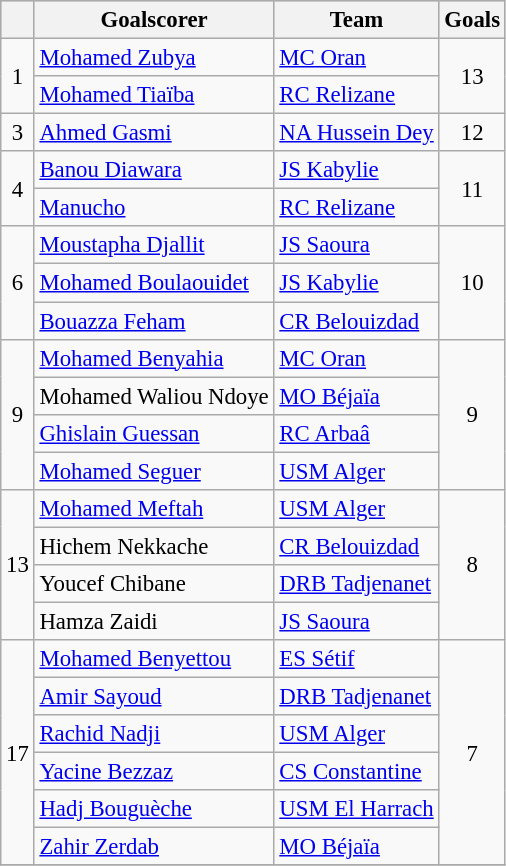<table class="wikitable" style="font-size: 95%;">
<tr bgcolor="#CCCCCC" align="center">
<th scope="col"></th>
<th scope="col">Goalscorer</th>
<th scope="col">Team</th>
<th scope="col">Goals</th>
</tr>
<tr>
<td rowspan=2 align="center">1</td>
<td> <a href='#'>Mohamed Zubya</a></td>
<td><a href='#'>MC Oran</a></td>
<td rowspan=2 align="center">13</td>
</tr>
<tr>
<td> <a href='#'>Mohamed Tiaïba</a></td>
<td><a href='#'>RC Relizane</a></td>
</tr>
<tr>
<td align="center">3</td>
<td> <a href='#'>Ahmed Gasmi</a></td>
<td><a href='#'>NA Hussein Dey</a></td>
<td align="center">12</td>
</tr>
<tr>
<td rowspan=2 align="center">4</td>
<td> <a href='#'>Banou Diawara</a></td>
<td><a href='#'>JS Kabylie</a></td>
<td rowspan=2 align="center">11</td>
</tr>
<tr>
<td> <a href='#'>Manucho</a></td>
<td><a href='#'>RC Relizane</a></td>
</tr>
<tr>
<td rowspan=3 align="center">6</td>
<td> <a href='#'>Moustapha Djallit</a></td>
<td><a href='#'>JS Saoura</a></td>
<td rowspan=3 align="center">10</td>
</tr>
<tr>
<td> <a href='#'>Mohamed Boulaouidet</a></td>
<td><a href='#'>JS Kabylie</a></td>
</tr>
<tr>
<td> <a href='#'>Bouazza Feham</a></td>
<td><a href='#'>CR Belouizdad</a></td>
</tr>
<tr>
<td rowspan=4 align="center">9</td>
<td> <a href='#'>Mohamed Benyahia</a></td>
<td><a href='#'>MC Oran</a></td>
<td rowspan=4 align="center">9</td>
</tr>
<tr>
<td> Mohamed Waliou Ndoye</td>
<td><a href='#'>MO Béjaïa</a></td>
</tr>
<tr>
<td> <a href='#'>Ghislain Guessan</a></td>
<td><a href='#'>RC Arbaâ</a></td>
</tr>
<tr>
<td> <a href='#'>Mohamed Seguer</a></td>
<td><a href='#'>USM Alger</a></td>
</tr>
<tr>
<td rowspan=4 align="center">13</td>
<td> <a href='#'>Mohamed Meftah</a></td>
<td><a href='#'>USM Alger</a></td>
<td rowspan=4 align="center">8</td>
</tr>
<tr>
<td> Hichem Nekkache</td>
<td><a href='#'>CR Belouizdad</a></td>
</tr>
<tr>
<td> Youcef Chibane</td>
<td><a href='#'>DRB Tadjenanet</a></td>
</tr>
<tr>
<td> Hamza Zaidi</td>
<td><a href='#'>JS Saoura</a></td>
</tr>
<tr>
<td rowspan=6 align="center">17</td>
<td> <a href='#'>Mohamed Benyettou</a></td>
<td><a href='#'>ES Sétif</a></td>
<td rowspan=6 align="center">7</td>
</tr>
<tr>
<td> <a href='#'>Amir Sayoud</a></td>
<td><a href='#'>DRB Tadjenanet</a></td>
</tr>
<tr>
<td> <a href='#'>Rachid Nadji</a></td>
<td><a href='#'>USM Alger</a></td>
</tr>
<tr>
<td> <a href='#'>Yacine Bezzaz</a></td>
<td><a href='#'>CS Constantine</a></td>
</tr>
<tr>
<td> <a href='#'>Hadj Bouguèche</a></td>
<td><a href='#'>USM El Harrach</a></td>
</tr>
<tr>
<td> <a href='#'>Zahir Zerdab</a></td>
<td><a href='#'>MO Béjaïa</a></td>
</tr>
<tr>
</tr>
</table>
